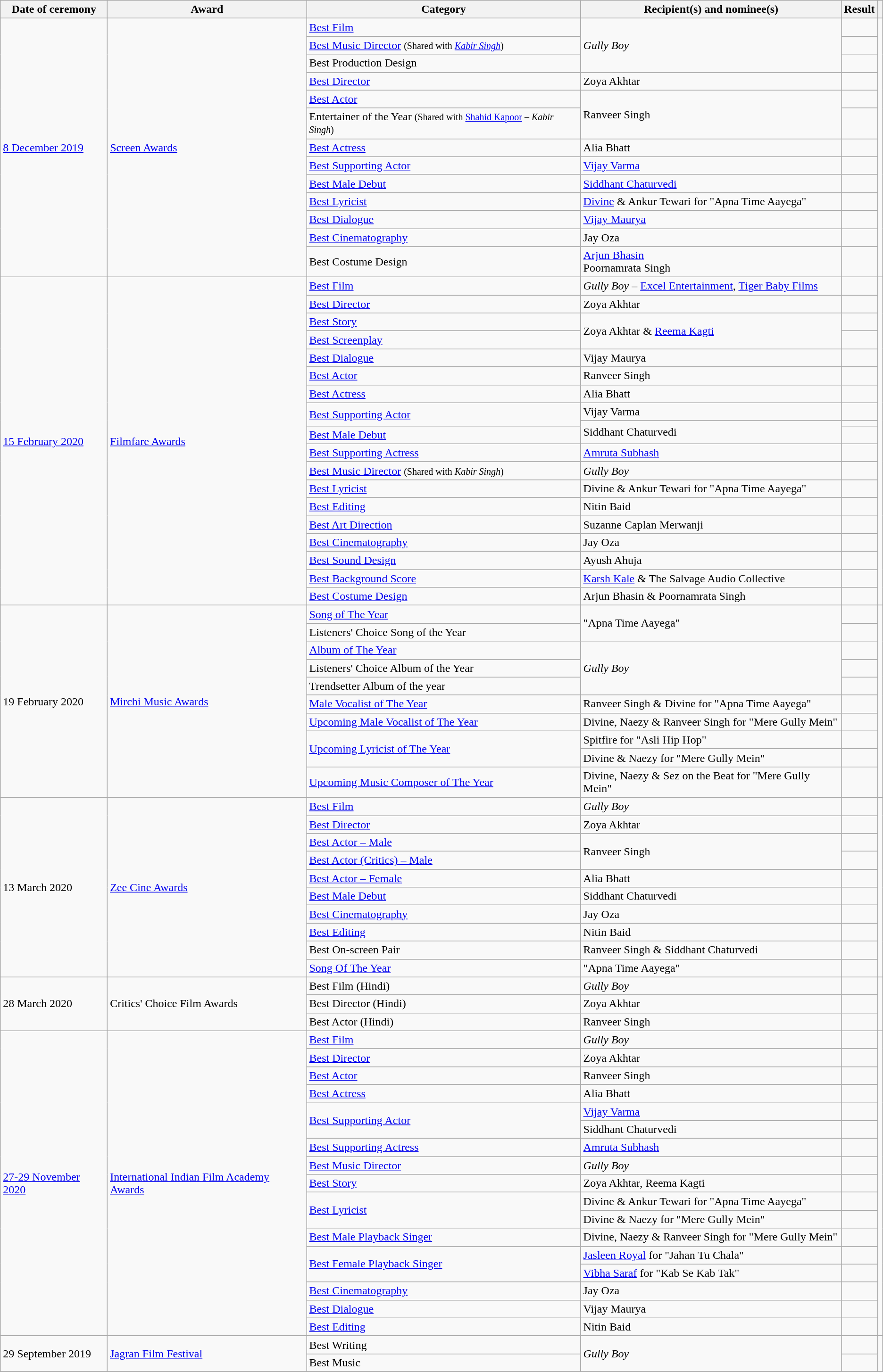<table class="wikitable sortable">
<tr>
<th>Date of ceremony</th>
<th>Award</th>
<th>Category</th>
<th>Recipient(s) and nominee(s)</th>
<th scope="col" class="unsortable">Result</th>
<th scope="col" class="unsortable"></th>
</tr>
<tr>
<td rowspan="13"><a href='#'>8 December 2019</a></td>
<td rowspan="13"><a href='#'>Screen Awards</a></td>
<td><a href='#'>Best Film</a></td>
<td rowspan="3"><em>Gully Boy</em></td>
<td></td>
<td rowspan="13"></td>
</tr>
<tr>
<td><a href='#'>Best Music Director</a> <small>(Shared with <em><a href='#'>Kabir Singh</a></em>)</small></td>
<td></td>
</tr>
<tr>
<td>Best Production Design</td>
<td></td>
</tr>
<tr>
<td><a href='#'>Best Director</a></td>
<td>Zoya Akhtar</td>
<td></td>
</tr>
<tr>
<td><a href='#'>Best Actor</a></td>
<td rowspan="2">Ranveer Singh</td>
<td></td>
</tr>
<tr>
<td>Entertainer of the Year <small>(Shared with <a href='#'>Shahid Kapoor</a> – <em>Kabir Singh</em>)</small></td>
<td></td>
</tr>
<tr>
<td><a href='#'>Best Actress</a></td>
<td>Alia Bhatt</td>
<td></td>
</tr>
<tr>
<td><a href='#'>Best Supporting Actor</a></td>
<td><a href='#'>Vijay Varma</a></td>
<td></td>
</tr>
<tr>
<td><a href='#'>Best Male Debut</a></td>
<td><a href='#'>Siddhant Chaturvedi</a></td>
<td></td>
</tr>
<tr>
<td><a href='#'>Best Lyricist</a></td>
<td><a href='#'>Divine</a> & Ankur Tewari for "Apna Time Aayega"</td>
<td></td>
</tr>
<tr>
<td><a href='#'>Best Dialogue</a></td>
<td><a href='#'>Vijay Maurya</a></td>
<td></td>
</tr>
<tr>
<td><a href='#'>Best Cinematography</a></td>
<td>Jay Oza</td>
<td></td>
</tr>
<tr>
<td>Best Costume Design</td>
<td><a href='#'>Arjun Bhasin</a><br>Poornamrata Singh</td>
<td></td>
</tr>
<tr>
<td rowspan="19"><a href='#'>15 February 2020</a></td>
<td rowspan="19"><a href='#'>Filmfare Awards</a></td>
<td><a href='#'>Best Film</a></td>
<td><em>Gully Boy</em> – <a href='#'>Excel Entertainment</a>, <a href='#'>Tiger Baby Films</a></td>
<td></td>
<td rowspan="19"><br><br></td>
</tr>
<tr>
<td><a href='#'>Best Director</a></td>
<td>Zoya Akhtar</td>
<td></td>
</tr>
<tr>
<td><a href='#'>Best Story</a></td>
<td rowspan="2">Zoya Akhtar & <a href='#'>Reema Kagti</a></td>
<td></td>
</tr>
<tr>
<td><a href='#'>Best Screenplay</a></td>
<td></td>
</tr>
<tr>
<td><a href='#'>Best Dialogue</a></td>
<td>Vijay Maurya</td>
<td></td>
</tr>
<tr>
<td><a href='#'>Best Actor</a></td>
<td>Ranveer Singh</td>
<td></td>
</tr>
<tr>
<td><a href='#'>Best Actress</a></td>
<td>Alia Bhatt</td>
<td></td>
</tr>
<tr>
<td rowspan="2"><a href='#'>Best Supporting Actor</a></td>
<td>Vijay Varma</td>
<td></td>
</tr>
<tr>
<td rowspan="2">Siddhant Chaturvedi</td>
<td></td>
</tr>
<tr>
<td><a href='#'>Best Male Debut</a></td>
<td></td>
</tr>
<tr>
<td><a href='#'>Best Supporting Actress</a></td>
<td><a href='#'>Amruta Subhash</a></td>
<td></td>
</tr>
<tr>
<td><a href='#'>Best Music Director</a> <small>(Shared with <em>Kabir Singh</em>)</small></td>
<td><em>Gully Boy</em></td>
<td></td>
</tr>
<tr>
<td><a href='#'>Best Lyricist</a></td>
<td>Divine & Ankur Tewari for "Apna Time Aayega"</td>
<td></td>
</tr>
<tr>
<td><a href='#'>Best Editing</a></td>
<td>Nitin Baid</td>
<td></td>
</tr>
<tr>
<td><a href='#'>Best Art Direction</a></td>
<td>Suzanne Caplan Merwanji</td>
<td></td>
</tr>
<tr>
<td><a href='#'>Best Cinematography</a></td>
<td>Jay Oza</td>
<td></td>
</tr>
<tr>
<td><a href='#'>Best Sound Design</a></td>
<td>Ayush Ahuja</td>
<td></td>
</tr>
<tr>
<td><a href='#'>Best Background Score</a></td>
<td><a href='#'>Karsh Kale</a> & The Salvage Audio Collective</td>
<td></td>
</tr>
<tr>
<td><a href='#'>Best Costume Design</a></td>
<td>Arjun Bhasin & Poornamrata Singh</td>
<td></td>
</tr>
<tr>
<td rowspan="10">19 February 2020</td>
<td rowspan="10"><a href='#'>Mirchi Music Awards</a></td>
<td><a href='#'>Song of The Year</a></td>
<td rowspan="2">"Apna Time Aayega"</td>
<td></td>
<td rowspan="10"><br></td>
</tr>
<tr>
<td>Listeners' Choice Song of the Year</td>
<td></td>
</tr>
<tr>
<td><a href='#'>Album of The Year</a></td>
<td rowspan="3"><em>Gully Boy</em></td>
<td></td>
</tr>
<tr>
<td>Listeners' Choice Album of the Year</td>
<td></td>
</tr>
<tr>
<td>Trendsetter Album of the year</td>
<td></td>
</tr>
<tr>
<td><a href='#'>Male Vocalist of The Year</a></td>
<td>Ranveer Singh & Divine for "Apna Time Aayega"</td>
<td></td>
</tr>
<tr>
<td><a href='#'>Upcoming Male Vocalist of The Year</a></td>
<td>Divine, Naezy & Ranveer Singh for "Mere Gully Mein"</td>
<td></td>
</tr>
<tr>
<td rowspan="2"><a href='#'>Upcoming Lyricist of The Year</a></td>
<td>Spitfire for "Asli Hip Hop"</td>
<td></td>
</tr>
<tr>
<td>Divine & Naezy for "Mere Gully Mein"</td>
<td></td>
</tr>
<tr>
<td><a href='#'>Upcoming Music Composer of The Year</a></td>
<td>Divine, Naezy & Sez on the Beat for "Mere Gully Mein"</td>
<td></td>
</tr>
<tr>
<td rowspan="10">13 March 2020</td>
<td rowspan="10"><a href='#'>Zee Cine Awards</a></td>
<td><a href='#'>Best Film</a></td>
<td><em>Gully Boy</em></td>
<td></td>
<td rowspan="10"><br></td>
</tr>
<tr>
<td><a href='#'>Best Director</a></td>
<td>Zoya Akhtar</td>
<td></td>
</tr>
<tr>
<td><a href='#'>Best Actor – Male</a></td>
<td rowspan="2">Ranveer Singh</td>
<td></td>
</tr>
<tr>
<td><a href='#'>Best Actor (Critics) – Male</a></td>
<td></td>
</tr>
<tr>
<td><a href='#'>Best Actor – Female</a></td>
<td>Alia Bhatt</td>
<td></td>
</tr>
<tr>
<td><a href='#'>Best Male Debut</a></td>
<td>Siddhant Chaturvedi</td>
<td></td>
</tr>
<tr>
<td><a href='#'>Best Cinematography</a></td>
<td>Jay Oza</td>
<td></td>
</tr>
<tr>
<td><a href='#'>Best Editing</a></td>
<td>Nitin Baid</td>
<td></td>
</tr>
<tr>
<td>Best On-screen Pair</td>
<td>Ranveer Singh & Siddhant Chaturvedi</td>
<td></td>
</tr>
<tr>
<td><a href='#'>Song Of The Year</a></td>
<td>"Apna Time Aayega"</td>
<td></td>
</tr>
<tr>
<td rowspan="3">28 March 2020</td>
<td rowspan="3">Critics' Choice Film Awards</td>
<td>Best Film (Hindi)</td>
<td><em>Gully Boy</em></td>
<td></td>
<td rowspan="3"></td>
</tr>
<tr>
<td>Best Director (Hindi)</td>
<td>Zoya Akhtar</td>
<td></td>
</tr>
<tr>
<td>Best Actor (Hindi)</td>
<td>Ranveer Singh</td>
<td></td>
</tr>
<tr>
<td rowspan="17"><a href='#'>27-29 November 2020</a></td>
<td rowspan="17"><a href='#'>International Indian Film Academy Awards</a></td>
<td><a href='#'>Best Film</a></td>
<td><em>Gully Boy</em></td>
<td></td>
<td rowspan="17"><br> <br> </td>
</tr>
<tr>
<td><a href='#'>Best Director</a></td>
<td>Zoya Akhtar</td>
<td></td>
</tr>
<tr>
<td><a href='#'>Best Actor</a></td>
<td>Ranveer Singh</td>
<td></td>
</tr>
<tr>
<td><a href='#'>Best Actress</a></td>
<td>Alia Bhatt</td>
<td></td>
</tr>
<tr>
<td rowspan="2"><a href='#'>Best Supporting Actor</a></td>
<td><a href='#'>Vijay Varma</a></td>
<td></td>
</tr>
<tr>
<td>Siddhant Chaturvedi</td>
<td></td>
</tr>
<tr>
<td><a href='#'>Best Supporting Actress</a></td>
<td><a href='#'>Amruta Subhash</a></td>
<td></td>
</tr>
<tr>
<td><a href='#'>Best Music Director</a></td>
<td><em>Gully Boy</em></td>
<td></td>
</tr>
<tr>
<td><a href='#'>Best Story</a></td>
<td>Zoya Akhtar, Reema Kagti</td>
<td></td>
</tr>
<tr>
<td rowspan="2"><a href='#'>Best Lyricist</a></td>
<td>Divine & Ankur Tewari for "Apna Time Aayega"</td>
<td></td>
</tr>
<tr>
<td>Divine & Naezy for "Mere Gully Mein"</td>
<td></td>
</tr>
<tr>
<td><a href='#'>Best Male Playback Singer</a></td>
<td>Divine, Naezy & Ranveer Singh for "Mere Gully Mein"</td>
<td></td>
</tr>
<tr>
<td rowspan="2"><a href='#'>Best Female Playback Singer</a></td>
<td><a href='#'>Jasleen Royal</a> for "Jahan Tu Chala"</td>
<td></td>
</tr>
<tr>
<td><a href='#'>Vibha Saraf</a> for "Kab Se Kab Tak"</td>
<td></td>
</tr>
<tr>
<td><a href='#'>Best Cinematography</a></td>
<td>Jay Oza</td>
<td></td>
</tr>
<tr>
<td><a href='#'>Best Dialogue</a></td>
<td>Vijay Maurya</td>
<td></td>
</tr>
<tr>
<td><a href='#'>Best Editing</a></td>
<td>Nitin Baid</td>
<td></td>
</tr>
<tr>
<td rowspan="2">29 September 2019</td>
<td rowspan="2"><a href='#'>Jagran Film Festival</a></td>
<td>Best Writing</td>
<td rowspan=2><em>Gully Boy</em></td>
<td></td>
<td rowspan="2"></td>
</tr>
<tr>
<td>Best Music</td>
<td></td>
</tr>
<tr>
</tr>
</table>
